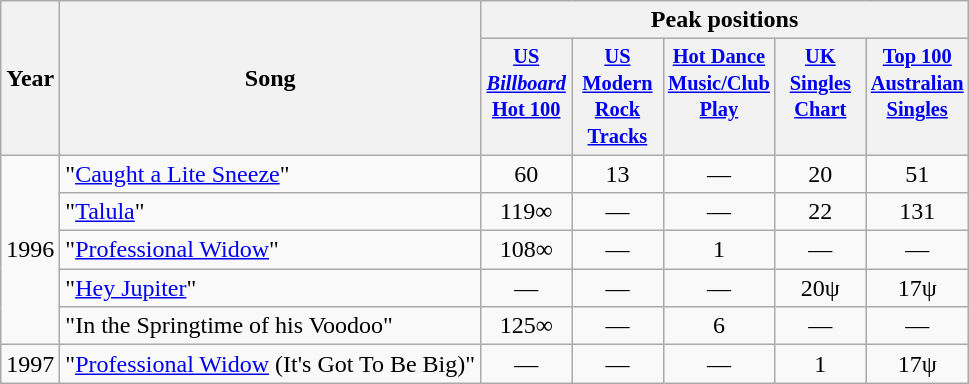<table class="wikitable">
<tr>
<th rowspan="2">Year</th>
<th rowspan="2">Song</th>
<th colspan="5">Peak positions</th>
</tr>
<tr>
<th style="font-size:85%;line-height:1.3;width:4em;vertical-align:top"><a href='#'>US <em>Billboard</em> Hot 100</a><br></th>
<th style="font-size:85%;line-height:1.3;width:4em;vertical-align:top"><a href='#'>US Modern Rock Tracks</a><br></th>
<th style="font-size:85%;line-height:1.3;width:4em;vertical-align:top"><a href='#'>Hot Dance Music/Club Play</a><br></th>
<th style="font-size:85%;line-height:1.3;width:4em;vertical-align:top"><a href='#'>UK Singles Chart</a><br></th>
<th style="font-size:85%;line-height:1.3;width:4em;vertical-align:top"><a href='#'>Top 100 Australian Singles</a><br></th>
</tr>
<tr>
<td rowspan="5">1996</td>
<td>"<a href='#'>Caught a Lite Sneeze</a>"</td>
<td style="text-align:center;">60</td>
<td style="text-align:center;">13</td>
<td style="text-align:center;">—</td>
<td style="text-align:center;">20</td>
<td style="text-align:center;">51</td>
</tr>
<tr>
<td>"<a href='#'>Talula</a>"</td>
<td style="text-align:center;">119∞</td>
<td style="text-align:center;">—</td>
<td style="text-align:center;">—</td>
<td style="text-align:center;">22</td>
<td style="text-align:center;">131</td>
</tr>
<tr>
<td>"<a href='#'>Professional Widow</a>" </td>
<td style="text-align:center;">108∞</td>
<td style="text-align:center;">—</td>
<td style="text-align:center;">1</td>
<td style="text-align:center;">—</td>
<td style="text-align:center;">—</td>
</tr>
<tr>
<td>"<a href='#'>Hey Jupiter</a>"</td>
<td style="text-align:center;">—</td>
<td style="text-align:center;">—</td>
<td style="text-align:center;">—</td>
<td style="text-align:center;">20ψ</td>
<td style="text-align:center;">17ψ</td>
</tr>
<tr>
<td>"In the Springtime of his Voodoo" </td>
<td style="text-align:center;">125∞</td>
<td style="text-align:center;">—</td>
<td style="text-align:center;">6</td>
<td style="text-align:center;">—</td>
<td style="text-align:center;">—</td>
</tr>
<tr>
<td>1997</td>
<td>"<a href='#'>Professional Widow</a> (It's Got To Be Big)" </td>
<td style="text-align:center;">—</td>
<td style="text-align:center;">—</td>
<td style="text-align:center;">—</td>
<td style="text-align:center;">1</td>
<td style="text-align:center;">17ψ</td>
</tr>
</table>
